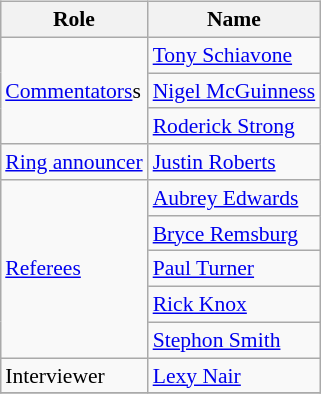<table class=wikitable style="font-size:90%; margin: 0.5em 0 0.5em 1em; float: right; clear: right;">
<tr>
<th>Role</th>
<th>Name</th>
</tr>
<tr>
<td rowspan=3><a href='#'>Commentators</a>s</td>
<td><a href='#'>Tony Schiavone</a></td>
</tr>
<tr>
<td><a href='#'>Nigel McGuinness</a></td>
</tr>
<tr>
<td><a href='#'>Roderick Strong</a> </td>
</tr>
<tr>
<td><a href='#'>Ring announcer</a></td>
<td><a href='#'>Justin Roberts</a></td>
</tr>
<tr>
<td rowspan=5><a href='#'>Referees</a></td>
<td><a href='#'>Aubrey Edwards</a></td>
</tr>
<tr>
<td><a href='#'>Bryce Remsburg</a></td>
</tr>
<tr>
<td><a href='#'>Paul Turner</a></td>
</tr>
<tr>
<td><a href='#'>Rick Knox</a></td>
</tr>
<tr>
<td><a href='#'>Stephon Smith</a></td>
</tr>
<tr>
<td rowspan=1>Interviewer</td>
<td><a href='#'>Lexy Nair</a></td>
</tr>
<tr>
</tr>
</table>
